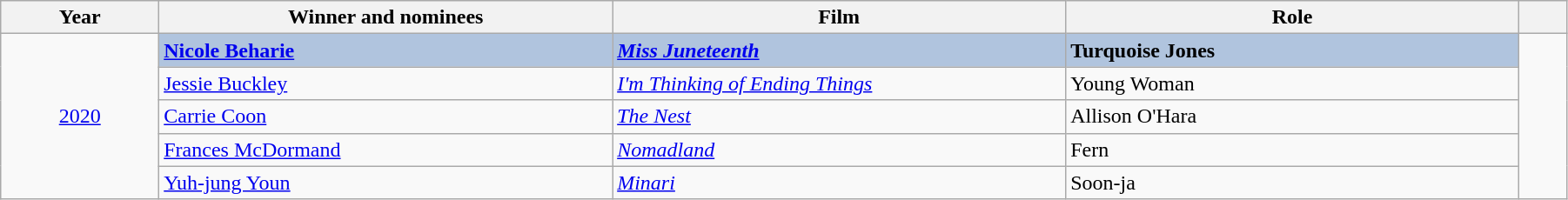<table class="wikitable" width="95%" cellpadding="5">
<tr>
<th width="100"><strong>Year</strong></th>
<th width="300"><strong>Winner and nominees</strong></th>
<th width="300"><strong>Film</strong></th>
<th width="300"><strong>Role</strong></th>
<th width="25"><strong></strong></th>
</tr>
<tr>
<td rowspan="5" style="text-align:center;"><a href='#'>2020</a></td>
<td style="background:#B0C4DE"><strong><a href='#'>Nicole Beharie</a></strong></td>
<td style="background:#B0C4DE"><strong><em><a href='#'>Miss Juneteenth</a></em></strong></td>
<td style="background:#B0C4DE"><strong>Turquoise Jones</strong></td>
<td rowspan="5" style="text-align:center;"></td>
</tr>
<tr>
<td><a href='#'>Jessie Buckley</a></td>
<td><em><a href='#'>I'm Thinking of Ending Things</a></em></td>
<td>Young Woman</td>
</tr>
<tr>
<td><a href='#'>Carrie Coon</a></td>
<td><em><a href='#'>The Nest</a></em></td>
<td>Allison O'Hara</td>
</tr>
<tr>
<td><a href='#'>Frances McDormand</a></td>
<td><em><a href='#'>Nomadland</a></em></td>
<td>Fern</td>
</tr>
<tr>
<td><a href='#'>Yuh-jung Youn</a></td>
<td><em><a href='#'>Minari</a></em></td>
<td>Soon-ja</td>
</tr>
</table>
